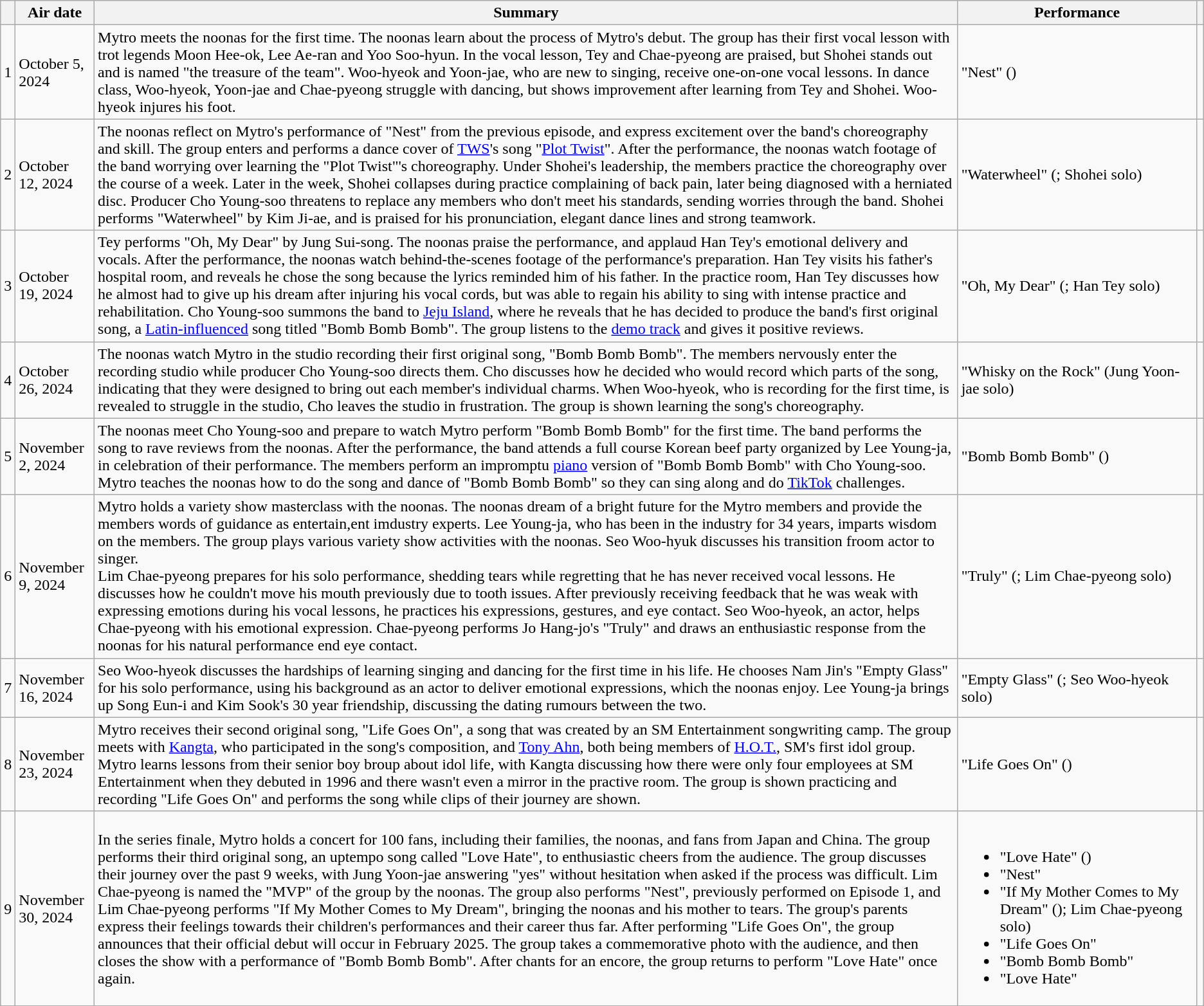<table class="wikitable">
<tr>
<th></th>
<th>Air date</th>
<th>Summary</th>
<th scope="col" style="width:15em">Performance</th>
<th></th>
</tr>
<tr>
<td>1</td>
<td>October 5, 2024</td>
<td>Mytro meets the noonas for the first time. The noonas learn about the process of Mytro's debut. The group has their first vocal lesson with trot legends Moon Hee-ok, Lee Ae-ran and Yoo Soo-hyun. In the vocal lesson, Tey and Chae-pyeong are praised, but Shohei stands out and is named "the treasure of the team". Woo-hyeok and Yoon-jae, who are new to singing, receive one-on-one vocal lessons. In dance class, Woo-hyeok, Yoon-jae and Chae-pyeong struggle with dancing, but shows improvement after learning from Tey and Shohei. Woo-hyeok injures his foot.</td>
<td>"Nest" ()</td>
<td></td>
</tr>
<tr>
<td>2</td>
<td>October 12, 2024</td>
<td>The noonas reflect on Mytro's performance of "Nest" from the previous episode, and express excitement over the band's choreography and skill. The group enters and performs a dance cover of <a href='#'>TWS</a>'s song "<a href='#'>Plot Twist</a>". After the performance, the noonas watch footage of the band worrying over learning the "Plot Twist"'s choreography. Under Shohei's leadership, the members practice the choreography over the course of a week. Later in the week, Shohei collapses during practice complaining of back pain, later being diagnosed with a herniated disc. Producer Cho Young-soo threatens to replace any members who don't meet his standards, sending worries through the band. Shohei performs "Waterwheel" by Kim Ji-ae, and is praised for his pronunciation, elegant dance lines and strong teamwork.</td>
<td>"Waterwheel" (; Shohei solo)</td>
<td></td>
</tr>
<tr>
<td>3</td>
<td>October 19, 2024</td>
<td>Tey performs "Oh, My Dear" by Jung Sui-song. The noonas praise the performance, and applaud Han Tey's emotional delivery and vocals. After the performance, the noonas watch behind-the-scenes footage of the performance's preparation. Han Tey visits his father's hospital room, and reveals he chose the song because the lyrics reminded him of his father. In the practice room, Han Tey discusses how he almost had to give up his dream after injuring his vocal cords, but was able to regain his ability to sing with intense practice and rehabilitation. Cho Young-soo summons the band to <a href='#'>Jeju Island</a>, where he reveals that he has decided to produce the band's first original song, a <a href='#'>Latin-influenced</a> song titled "Bomb Bomb Bomb". The group listens to the <a href='#'>demo track</a> and gives it positive reviews.</td>
<td>"Oh, My Dear" (; Han Tey solo)</td>
<td></td>
</tr>
<tr>
<td>4</td>
<td>October 26, 2024</td>
<td>The noonas watch Mytro in the studio recording their first original song, "Bomb Bomb Bomb". The members nervously enter the recording studio while producer Cho Young-soo directs them. Cho discusses how he decided who would record which parts of the song, indicating that they were designed to bring out each member's individual charms. When Woo-hyeok, who is recording for the first time, is revealed to struggle in the studio, Cho leaves the studio in frustration. The group is shown learning the song's choreography.</td>
<td>"Whisky on the Rock" (Jung Yoon-jae solo)</td>
<td></td>
</tr>
<tr>
<td>5</td>
<td>November 2, 2024</td>
<td>The noonas meet Cho Young-soo and prepare to watch Mytro perform "Bomb Bomb Bomb" for the first time. The band performs the song to rave reviews from the noonas. After the performance, the band attends a full course Korean beef party organized by Lee Young-ja, in celebration of their performance. The members perform an impromptu <a href='#'>piano</a> version of "Bomb Bomb Bomb" with Cho Young-soo.  Mytro teaches the noonas how to do the song and dance of "Bomb Bomb Bomb" so they can sing along and do <a href='#'>TikTok</a> challenges.</td>
<td>"Bomb Bomb Bomb" ()</td>
<td></td>
</tr>
<tr>
<td>6</td>
<td>November 9, 2024</td>
<td>Mytro holds a variety show masterclass with the noonas. The noonas dream of a bright future for the Mytro members and provide the members words of guidance as entertain,ent imdustry experts. Lee Young-ja, who has been in the industry for 34 years, imparts wisdom on the members. The group plays various variety show activities with the noonas. Seo Woo-hyuk discusses his transition froom actor to singer.<br>Lim Chae-pyeong prepares for his solo performance, shedding tears while regretting that he has never received vocal lessons. He discusses how he couldn't move his mouth previously due to tooth issues. After previously receiving feedback that he was weak with expressing emotions during his vocal lessons, he practices his expressions, gestures, and eye contact. Seo Woo-hyeok, an actor, helps Chae-pyeong with his emotional expression. Chae-pyeong performs Jo Hang-jo's "Truly" and draws an enthusiastic response from the noonas for his natural performance end eye contact.</td>
<td>"Truly" (; Lim Chae-pyeong solo)</td>
<td></td>
</tr>
<tr>
<td>7</td>
<td>November 16, 2024</td>
<td>Seo Woo-hyeok discusses the hardships of learning singing and dancing for the first time in his life. He chooses Nam Jin's "Empty Glass" for his solo performance, using his background as an actor to deliver emotional expressions, which the noonas enjoy. Lee Young-ja brings up Song Eun-i and Kim Sook's 30 year friendship, discussing the dating rumours between the two.</td>
<td>"Empty Glass" (; Seo Woo-hyeok solo)</td>
<td></td>
</tr>
<tr>
<td>8</td>
<td>November 23, 2024</td>
<td>Mytro receives their second original song, "Life Goes On", a song that was created by an SM Entertainment songwriting camp. The group meets with <a href='#'>Kangta</a>, who participated in the song's composition, and <a href='#'>Tony Ahn</a>, both being members of <a href='#'>H.O.T.</a>, SM's first idol group. Mytro learns lessons from their senior boy broup about idol life, with Kangta discussing how there were only four employees at SM Entertainment when they debuted in 1996 and there wasn't even a mirror in the practive room. The group is shown practicing and recording "Life Goes On" and performs the song while clips of their journey are shown.</td>
<td>"Life Goes On" ()</td>
<td></td>
</tr>
<tr>
<td>9</td>
<td>November 30, 2024</td>
<td>In the series finale, Mytro holds a concert for 100 fans, including their families, the noonas, and fans from Japan and China. The group performs their third original song, an uptempo song called "Love Hate", to enthusiastic cheers from the audience. The group discusses their journey over the past 9 weeks, with Jung Yoon-jae answering "yes" without hesitation when asked if the process was difficult. Lim Chae-pyeong is named the "MVP" of the group by the noonas. The group also performs "Nest", previously performed on Episode 1, and Lim Chae-pyeong performs "If My Mother Comes to My Dream", bringing the noonas and his mother to tears. The group's parents express their feelings towards their children's performances and their career thus far. After performing "Life Goes On", the group announces that their official debut will occur in February 2025. The group takes a commemorative photo with the audience, and then closes the show with a performance of "Bomb Bomb Bomb". After chants for an encore, the group returns to perform "Love Hate" once again.</td>
<td><br><ul><li>"Love Hate" ()</li><li>"Nest"</li><li>"If My Mother Comes to My Dream" (); Lim Chae-pyeong solo)</li><li>"Life Goes On"</li><li>"Bomb Bomb Bomb"</li><li>"Love Hate" </li></ul></td>
<td></td>
</tr>
</table>
